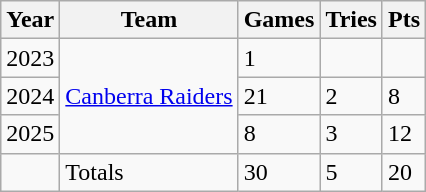<table class="wikitable">
<tr>
<th>Year</th>
<th>Team</th>
<th>Games</th>
<th>Tries</th>
<th>Pts</th>
</tr>
<tr>
<td>2023</td>
<td rowspan="3"> <a href='#'>Canberra Raiders</a></td>
<td>1</td>
<td></td>
<td></td>
</tr>
<tr>
<td>2024</td>
<td>21</td>
<td>2</td>
<td>8</td>
</tr>
<tr>
<td>2025</td>
<td>8</td>
<td>3</td>
<td>12</td>
</tr>
<tr>
<td></td>
<td>Totals</td>
<td>30</td>
<td>5</td>
<td>20</td>
</tr>
</table>
